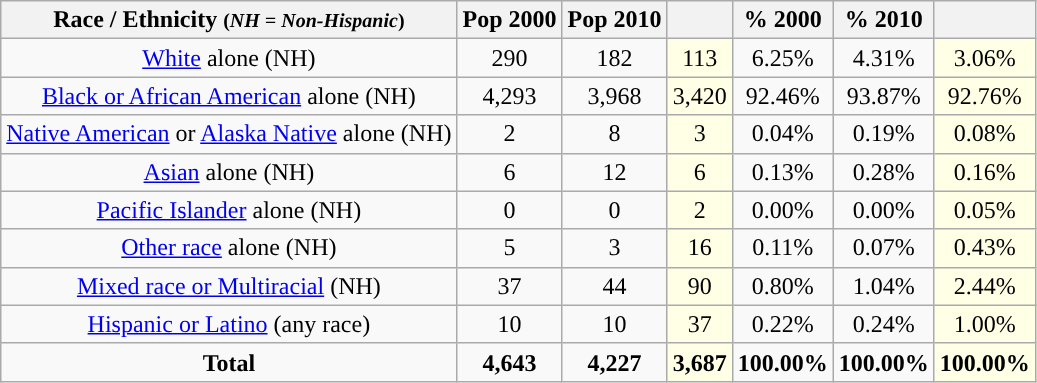<table class="wikitable" style="text-align:center;">
<tr>
<th>Race / Ethnicity <small>(<em>NH = Non-Hispanic</em>)</small></th>
<th>Pop 2000</th>
<th>Pop 2010</th>
<th></th>
<th>% 2000</th>
<th>% 2010</th>
<th></th>
</tr>
<tr>
<td><a href='#'>White</a> alone (NH)</td>
<td>290</td>
<td>182</td>
<td style='background: #ffffe6;'>113</td>
<td>6.25%</td>
<td>4.31%</td>
<td style='background: #ffffe6;'>3.06%</td>
</tr>
<tr>
<td><a href='#'>Black or African American</a> alone (NH)</td>
<td>4,293</td>
<td>3,968</td>
<td style='background: #ffffe6;'>3,420</td>
<td>92.46%</td>
<td>93.87%</td>
<td style='background: #ffffe6;'>92.76%</td>
</tr>
<tr>
<td><a href='#'>Native American</a> or <a href='#'>Alaska Native</a> alone (NH)</td>
<td>2</td>
<td>8</td>
<td style='background: #ffffe6;'>3</td>
<td>0.04%</td>
<td>0.19%</td>
<td style='background: #ffffe6;'>0.08%</td>
</tr>
<tr>
<td><a href='#'>Asian</a> alone (NH)</td>
<td>6</td>
<td>12</td>
<td style='background: #ffffe6;'>6</td>
<td>0.13%</td>
<td>0.28%</td>
<td style='background: #ffffe6;'>0.16%</td>
</tr>
<tr>
<td><a href='#'>Pacific Islander</a> alone (NH)</td>
<td>0</td>
<td>0</td>
<td style='background: #ffffe6;'>2</td>
<td>0.00%</td>
<td>0.00%</td>
<td style='background: #ffffe6;'>0.05%</td>
</tr>
<tr>
<td><a href='#'>Other race</a> alone (NH)</td>
<td>5</td>
<td>3</td>
<td style='background: #ffffe6;'>16</td>
<td>0.11%</td>
<td>0.07%</td>
<td style='background: #ffffe6;'>0.43%</td>
</tr>
<tr>
<td><a href='#'>Mixed race or Multiracial</a> (NH)</td>
<td>37</td>
<td>44</td>
<td style='background: #ffffe6;'>90</td>
<td>0.80%</td>
<td>1.04%</td>
<td style='background: #ffffe6;'>2.44%</td>
</tr>
<tr>
<td><a href='#'>Hispanic or Latino</a> (any race)</td>
<td>10</td>
<td>10</td>
<td style='background: #ffffe6;'>37</td>
<td>0.22%</td>
<td>0.24%</td>
<td style='background: #ffffe6;'>1.00%</td>
</tr>
<tr>
<td><strong>Total</strong></td>
<td><strong>4,643</strong></td>
<td><strong>4,227</strong></td>
<td style='background: #ffffe6;'><strong>3,687</strong></td>
<td><strong>100.00%</strong></td>
<td><strong>100.00%</strong></td>
<td style='background: #ffffe6;'><strong>100.00%</strong></td>
</tr>
</table>
